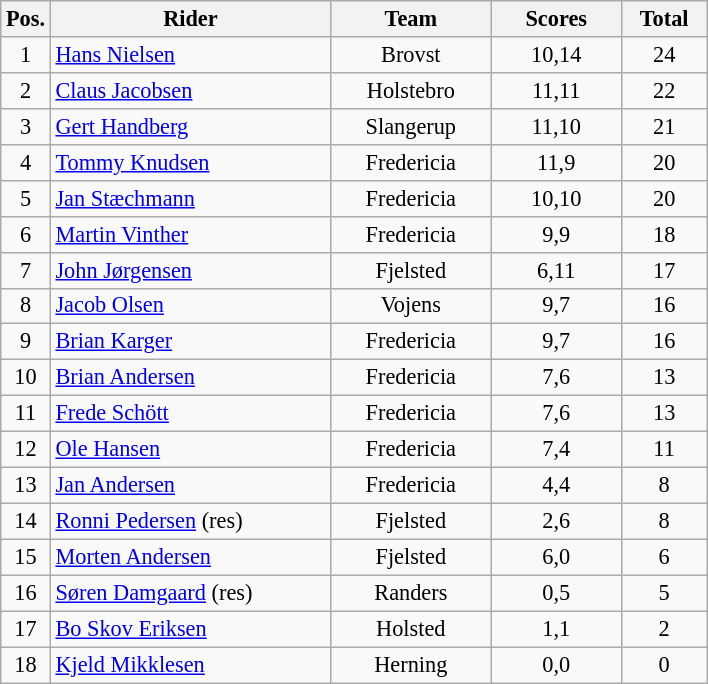<table class=wikitable style="font-size:93%;">
<tr>
<th width=25px>Pos.</th>
<th width=180px>Rider</th>
<th width=100px>Team</th>
<th width=80px>Scores</th>
<th width=50px>Total</th>
</tr>
<tr align=center>
<td>1</td>
<td align=left><a href='#'>Hans Nielsen</a></td>
<td>Brovst</td>
<td>10,14</td>
<td>24</td>
</tr>
<tr align=center>
<td>2</td>
<td align=left><a href='#'>Claus Jacobsen</a></td>
<td>Holstebro</td>
<td>11,11</td>
<td>22</td>
</tr>
<tr align=center>
<td>3</td>
<td align=left><a href='#'>Gert Handberg</a></td>
<td>Slangerup</td>
<td>11,10</td>
<td>21</td>
</tr>
<tr align=center>
<td>4</td>
<td align=left><a href='#'>Tommy Knudsen</a></td>
<td>Fredericia</td>
<td>11,9</td>
<td>20</td>
</tr>
<tr align=center>
<td>5</td>
<td align=left><a href='#'>Jan Stæchmann</a></td>
<td>Fredericia</td>
<td>10,10</td>
<td>20</td>
</tr>
<tr align=center>
<td>6</td>
<td align=left><a href='#'>Martin Vinther</a></td>
<td>Fredericia</td>
<td>9,9</td>
<td>18</td>
</tr>
<tr align=center>
<td>7</td>
<td align=left><a href='#'>John Jørgensen</a></td>
<td>Fjelsted</td>
<td>6,11</td>
<td>17</td>
</tr>
<tr align=center>
<td>8</td>
<td align=left><a href='#'>Jacob Olsen</a></td>
<td>Vojens</td>
<td>9,7</td>
<td>16</td>
</tr>
<tr align=center>
<td>9</td>
<td align=left><a href='#'>Brian Karger</a></td>
<td>Fredericia</td>
<td>9,7</td>
<td>16</td>
</tr>
<tr align=center>
<td>10</td>
<td align=left><a href='#'>Brian Andersen</a></td>
<td>Fredericia</td>
<td>7,6</td>
<td>13</td>
</tr>
<tr align=center>
<td>11</td>
<td align=left><a href='#'>Frede Schött</a></td>
<td>Fredericia</td>
<td>7,6</td>
<td>13</td>
</tr>
<tr align=center>
<td>12</td>
<td align=left><a href='#'>Ole Hansen</a></td>
<td>Fredericia</td>
<td>7,4</td>
<td>11</td>
</tr>
<tr align=center>
<td>13</td>
<td align=left><a href='#'>Jan Andersen</a></td>
<td>Fredericia</td>
<td>4,4</td>
<td>8</td>
</tr>
<tr align=center>
<td>14</td>
<td align=left><a href='#'>Ronni Pedersen</a>	(res)</td>
<td>Fjelsted</td>
<td>2,6</td>
<td>8</td>
</tr>
<tr align=center>
<td>15</td>
<td align=left><a href='#'>Morten Andersen</a></td>
<td>Fjelsted</td>
<td>6,0</td>
<td>6</td>
</tr>
<tr align=center>
<td>16</td>
<td align=left><a href='#'>Søren Damgaard</a>	(res)</td>
<td>Randers</td>
<td>0,5</td>
<td>5</td>
</tr>
<tr align=center>
<td>17</td>
<td align=left><a href='#'>Bo Skov Eriksen</a></td>
<td>Holsted</td>
<td>1,1</td>
<td>2</td>
</tr>
<tr align=center>
<td>18</td>
<td align=left><a href='#'>Kjeld Mikklesen</a></td>
<td>Herning</td>
<td>0,0</td>
<td>0</td>
</tr>
</table>
